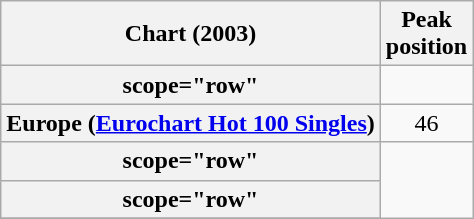<table class="wikitable sortable plainrowheaders">
<tr>
<th>Chart (2003)</th>
<th>Peak<br>position</th>
</tr>
<tr>
<th>scope="row"</th>
</tr>
<tr>
<th scope="row">Europe (<a href='#'>Eurochart Hot 100 Singles</a>)</th>
<td align="center">46</td>
</tr>
<tr>
<th>scope="row"</th>
</tr>
<tr>
<th>scope="row"</th>
</tr>
<tr>
</tr>
</table>
